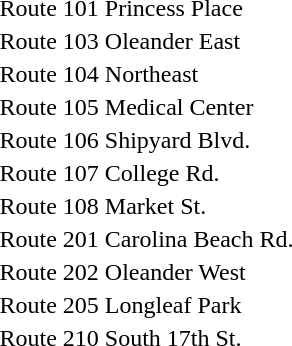<table>
<tr>
<td>Route 101</td>
<td>Princess Place</td>
</tr>
<tr>
<td>Route 103</td>
<td>Oleander East</td>
</tr>
<tr>
<td>Route 104</td>
<td>Northeast</td>
</tr>
<tr>
<td>Route 105</td>
<td>Medical Center</td>
</tr>
<tr>
<td>Route 106</td>
<td>Shipyard Blvd.</td>
</tr>
<tr>
<td>Route 107</td>
<td>College Rd.</td>
</tr>
<tr>
<td>Route 108</td>
<td>Market St.</td>
</tr>
<tr>
<td>Route 201</td>
<td>Carolina Beach Rd.</td>
</tr>
<tr>
<td>Route 202</td>
<td>Oleander West</td>
</tr>
<tr>
<td>Route 205</td>
<td>Longleaf Park</td>
</tr>
<tr>
<td>Route 210</td>
<td>South 17th St.</td>
</tr>
</table>
